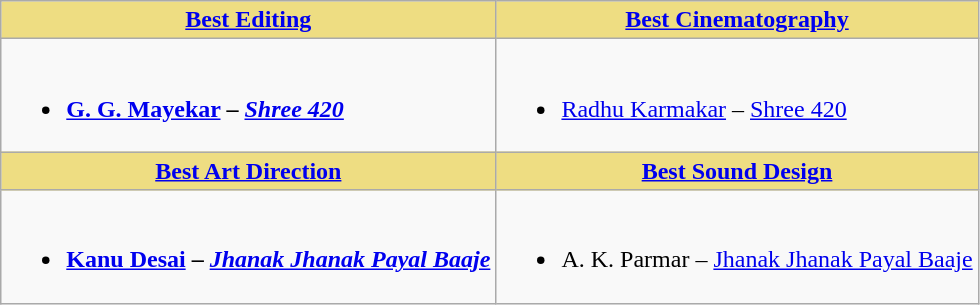<table class="wikitable">
<tr>
<th style="background:#EEDD82;"><a href='#'>Best Editing</a></th>
<th style="background:#EEDD82;"><a href='#'>Best Cinematography</a></th>
</tr>
<tr>
<td><br><ul><li><strong><a href='#'>G. G. Mayekar</a> – <em><a href='#'>Shree 420</a><strong><em></li></ul></td>
<td><br><ul><li></strong><a href='#'>Radhu Karmakar</a> – </em><a href='#'>Shree 420</a></em></strong></li></ul></td>
</tr>
<tr>
<th style="background:#EEDD82;"><a href='#'>Best Art Direction</a></th>
<th style="background:#EEDD82;"><a href='#'>Best Sound Design</a></th>
</tr>
<tr>
<td><br><ul><li><strong><a href='#'>Kanu Desai</a> – <em><a href='#'>Jhanak Jhanak Payal Baaje</a><strong><em></li></ul></td>
<td><br><ul><li></strong>A. K. Parmar – </em><a href='#'>Jhanak Jhanak Payal Baaje</a></em></strong></li></ul></td>
</tr>
</table>
